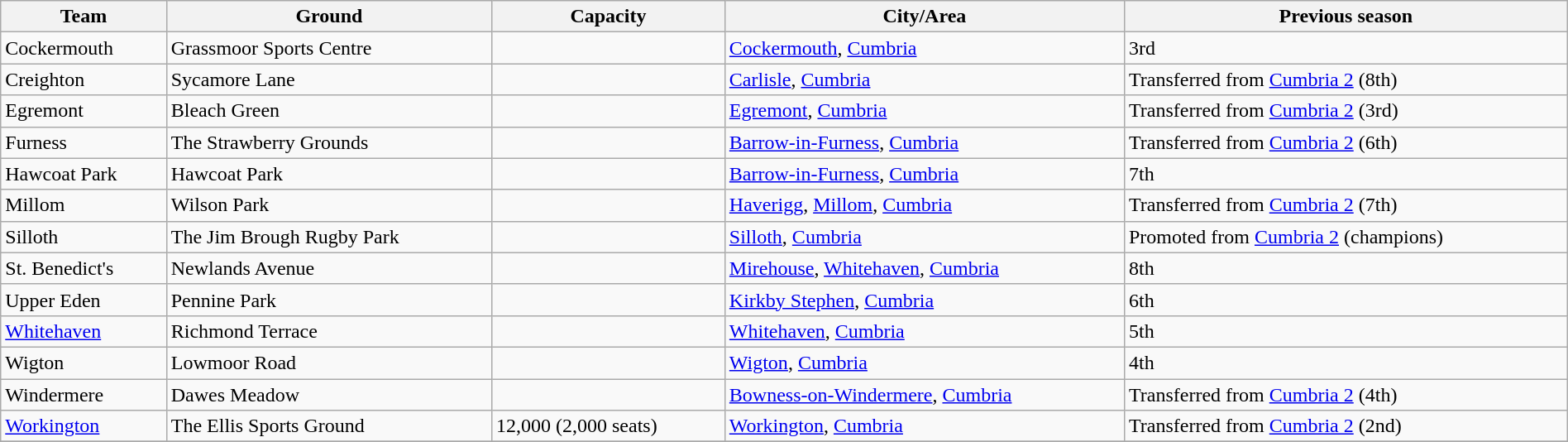<table class="wikitable sortable" width=100%>
<tr>
<th>Team</th>
<th>Ground</th>
<th>Capacity</th>
<th>City/Area</th>
<th>Previous season</th>
</tr>
<tr>
<td>Cockermouth</td>
<td>Grassmoor Sports Centre</td>
<td></td>
<td><a href='#'>Cockermouth</a>, <a href='#'>Cumbria</a></td>
<td>3rd</td>
</tr>
<tr>
<td>Creighton</td>
<td>Sycamore Lane</td>
<td></td>
<td><a href='#'>Carlisle</a>, <a href='#'>Cumbria</a></td>
<td>Transferred from <a href='#'>Cumbria 2</a> (8th)</td>
</tr>
<tr>
<td>Egremont</td>
<td>Bleach Green</td>
<td></td>
<td><a href='#'>Egremont</a>, <a href='#'>Cumbria</a></td>
<td>Transferred from <a href='#'>Cumbria 2</a> (3rd)</td>
</tr>
<tr>
<td>Furness</td>
<td>The Strawberry Grounds</td>
<td></td>
<td><a href='#'>Barrow-in-Furness</a>, <a href='#'>Cumbria</a></td>
<td>Transferred from <a href='#'>Cumbria 2</a> (6th)</td>
</tr>
<tr>
<td>Hawcoat Park</td>
<td>Hawcoat Park</td>
<td></td>
<td><a href='#'>Barrow-in-Furness</a>, <a href='#'>Cumbria</a></td>
<td>7th</td>
</tr>
<tr>
<td>Millom</td>
<td>Wilson Park</td>
<td></td>
<td><a href='#'>Haverigg</a>, <a href='#'>Millom</a>, <a href='#'>Cumbria</a></td>
<td>Transferred from <a href='#'>Cumbria 2</a> (7th)</td>
</tr>
<tr>
<td>Silloth</td>
<td>The Jim Brough Rugby Park</td>
<td></td>
<td><a href='#'>Silloth</a>, <a href='#'>Cumbria</a></td>
<td>Promoted from <a href='#'>Cumbria 2</a> (champions)</td>
</tr>
<tr>
<td>St. Benedict's</td>
<td>Newlands Avenue</td>
<td></td>
<td><a href='#'>Mirehouse</a>, <a href='#'>Whitehaven</a>, <a href='#'>Cumbria</a></td>
<td>8th</td>
</tr>
<tr>
<td>Upper Eden</td>
<td>Pennine Park</td>
<td></td>
<td><a href='#'>Kirkby Stephen</a>, <a href='#'>Cumbria</a></td>
<td>6th</td>
</tr>
<tr>
<td><a href='#'>Whitehaven</a></td>
<td>Richmond Terrace</td>
<td></td>
<td><a href='#'>Whitehaven</a>, <a href='#'>Cumbria</a></td>
<td>5th</td>
</tr>
<tr>
<td>Wigton</td>
<td>Lowmoor Road</td>
<td></td>
<td><a href='#'>Wigton</a>, <a href='#'>Cumbria</a></td>
<td>4th</td>
</tr>
<tr>
<td>Windermere</td>
<td>Dawes Meadow</td>
<td></td>
<td><a href='#'>Bowness-on-Windermere</a>, <a href='#'>Cumbria</a></td>
<td>Transferred from <a href='#'>Cumbria 2</a> (4th)</td>
</tr>
<tr>
<td><a href='#'>Workington</a></td>
<td>The Ellis Sports Ground</td>
<td>12,000 (2,000 seats)</td>
<td><a href='#'>Workington</a>, <a href='#'>Cumbria</a></td>
<td>Transferred from <a href='#'>Cumbria 2</a> (2nd)</td>
</tr>
<tr>
</tr>
</table>
